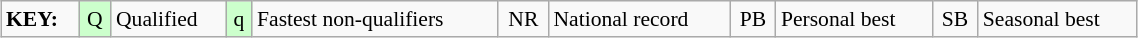<table class="wikitable" style="margin:0.5em auto; font-size:90%;position:relative;" width=60%>
<tr>
<td><strong>KEY:</strong></td>
<td bgcolor=ccffcc align=center>Q</td>
<td>Qualified</td>
<td bgcolor=ccffcc align=center>q</td>
<td>Fastest non-qualifiers</td>
<td align=center>NR</td>
<td>National record</td>
<td align=center>PB</td>
<td>Personal best</td>
<td align=center>SB</td>
<td>Seasonal best</td>
</tr>
</table>
